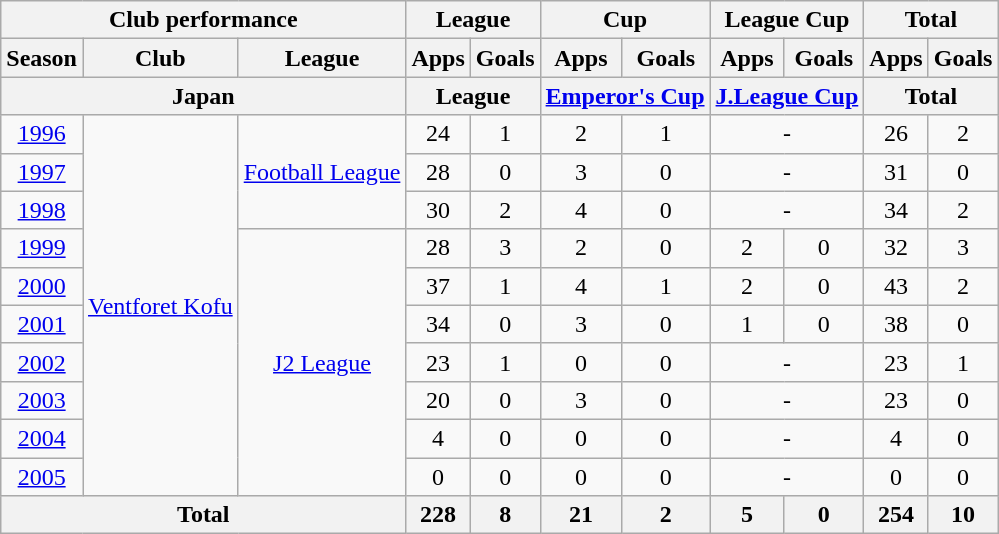<table class="wikitable" style="text-align:center;">
<tr>
<th colspan=3>Club performance</th>
<th colspan=2>League</th>
<th colspan=2>Cup</th>
<th colspan=2>League Cup</th>
<th colspan=2>Total</th>
</tr>
<tr>
<th>Season</th>
<th>Club</th>
<th>League</th>
<th>Apps</th>
<th>Goals</th>
<th>Apps</th>
<th>Goals</th>
<th>Apps</th>
<th>Goals</th>
<th>Apps</th>
<th>Goals</th>
</tr>
<tr>
<th colspan=3>Japan</th>
<th colspan=2>League</th>
<th colspan=2><a href='#'>Emperor's Cup</a></th>
<th colspan=2><a href='#'>J.League Cup</a></th>
<th colspan=2>Total</th>
</tr>
<tr>
<td><a href='#'>1996</a></td>
<td rowspan="10"><a href='#'>Ventforet Kofu</a></td>
<td rowspan="3"><a href='#'>Football League</a></td>
<td>24</td>
<td>1</td>
<td>2</td>
<td>1</td>
<td colspan="2">-</td>
<td>26</td>
<td>2</td>
</tr>
<tr>
<td><a href='#'>1997</a></td>
<td>28</td>
<td>0</td>
<td>3</td>
<td>0</td>
<td colspan="2">-</td>
<td>31</td>
<td>0</td>
</tr>
<tr>
<td><a href='#'>1998</a></td>
<td>30</td>
<td>2</td>
<td>4</td>
<td>0</td>
<td colspan="2">-</td>
<td>34</td>
<td>2</td>
</tr>
<tr>
<td><a href='#'>1999</a></td>
<td rowspan="7"><a href='#'>J2 League</a></td>
<td>28</td>
<td>3</td>
<td>2</td>
<td>0</td>
<td>2</td>
<td>0</td>
<td>32</td>
<td>3</td>
</tr>
<tr>
<td><a href='#'>2000</a></td>
<td>37</td>
<td>1</td>
<td>4</td>
<td>1</td>
<td>2</td>
<td>0</td>
<td>43</td>
<td>2</td>
</tr>
<tr>
<td><a href='#'>2001</a></td>
<td>34</td>
<td>0</td>
<td>3</td>
<td>0</td>
<td>1</td>
<td>0</td>
<td>38</td>
<td>0</td>
</tr>
<tr>
<td><a href='#'>2002</a></td>
<td>23</td>
<td>1</td>
<td>0</td>
<td>0</td>
<td colspan="2">-</td>
<td>23</td>
<td>1</td>
</tr>
<tr>
<td><a href='#'>2003</a></td>
<td>20</td>
<td>0</td>
<td>3</td>
<td>0</td>
<td colspan="2">-</td>
<td>23</td>
<td>0</td>
</tr>
<tr>
<td><a href='#'>2004</a></td>
<td>4</td>
<td>0</td>
<td>0</td>
<td>0</td>
<td colspan="2">-</td>
<td>4</td>
<td>0</td>
</tr>
<tr>
<td><a href='#'>2005</a></td>
<td>0</td>
<td>0</td>
<td>0</td>
<td>0</td>
<td colspan="2">-</td>
<td>0</td>
<td>0</td>
</tr>
<tr>
<th colspan=3>Total</th>
<th>228</th>
<th>8</th>
<th>21</th>
<th>2</th>
<th>5</th>
<th>0</th>
<th>254</th>
<th>10</th>
</tr>
</table>
